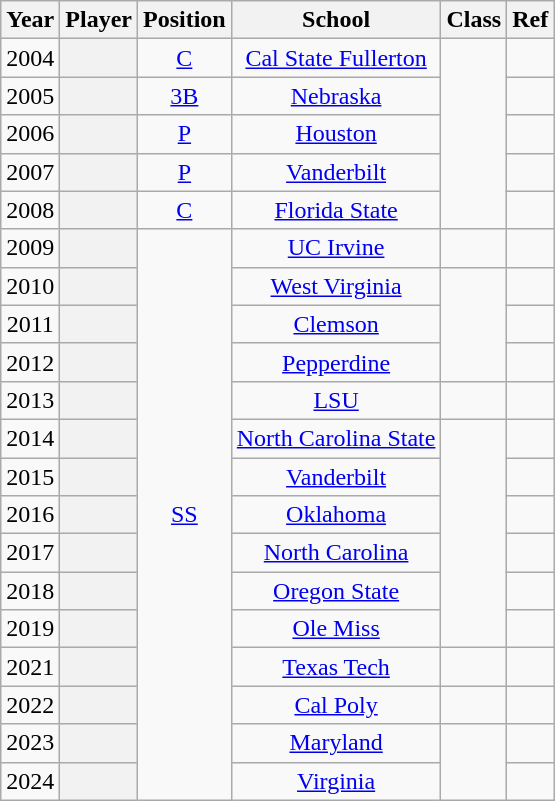<table class="wikitable sortable plainrowheaders" style="text-align:center">
<tr>
<th scope="col">Year</th>
<th scope="col">Player</th>
<th scope="col">Position</th>
<th scope="col">School</th>
<th scope="col">Class</th>
<th scope="col" class=unsortable>Ref</th>
</tr>
<tr>
<td>2004</td>
<th scope="row" style="text-align:center"></th>
<td><a href='#'>C</a></td>
<td><a href='#'>Cal State Fullerton</a></td>
<td rowspan="5"></td>
<td></td>
</tr>
<tr>
<td>2005</td>
<th scope="row" style="text-align:center"></th>
<td><a href='#'>3B</a></td>
<td><a href='#'>Nebraska</a></td>
<td></td>
</tr>
<tr>
<td>2006</td>
<th scope="row" style="text-align:center"></th>
<td><a href='#'>P</a></td>
<td><a href='#'>Houston</a></td>
<td></td>
</tr>
<tr>
<td>2007</td>
<th scope="row" style="text-align:center"><em></em></th>
<td><a href='#'>P</a></td>
<td><a href='#'>Vanderbilt</a></td>
<td></td>
</tr>
<tr>
<td>2008</td>
<th scope="row" style="text-align:center"></th>
<td><a href='#'>C</a></td>
<td><a href='#'>Florida State</a></td>
<td></td>
</tr>
<tr>
<td>2009</td>
<th scope="row" style="text-align:center"></th>
<td rowspan="15"><a href='#'>SS</a></td>
<td><a href='#'>UC Irvine</a></td>
<td></td>
<td></td>
</tr>
<tr>
<td>2010</td>
<th scope="row" style="text-align:center"></th>
<td><a href='#'>West Virginia</a></td>
<td rowspan="3"></td>
<td></td>
</tr>
<tr>
<td>2011</td>
<th scope="row" style="text-align:center"></th>
<td><a href='#'>Clemson</a></td>
<td></td>
</tr>
<tr>
<td>2012</td>
<th scope="row" style="text-align:center"></th>
<td><a href='#'>Pepperdine</a></td>
<td></td>
</tr>
<tr>
<td>2013</td>
<th scope="row" style="text-align:center"></th>
<td><a href='#'>LSU</a></td>
<td></td>
<td></td>
</tr>
<tr>
<td>2014</td>
<th scope="row" style="text-align:center"></th>
<td><a href='#'>North Carolina State</a></td>
<td rowspan="6"></td>
<td></td>
</tr>
<tr>
<td>2015</td>
<th scope="row" style="text-align:center"><em></em></th>
<td><a href='#'>Vanderbilt</a></td>
<td></td>
</tr>
<tr>
<td>2016</td>
<th scope="row" style="text-align:center"></th>
<td><a href='#'>Oklahoma</a></td>
<td></td>
</tr>
<tr>
<td>2017</td>
<th scope="row" style="text-align:center"></th>
<td><a href='#'>North Carolina</a></td>
<td></td>
</tr>
<tr>
<td>2018</td>
<th scope="row" style="text-align:center"></th>
<td><a href='#'>Oregon State</a></td>
<td></td>
</tr>
<tr>
<td>2019</td>
<th scope="row" style="text-align:center"></th>
<td><a href='#'>Ole Miss</a></td>
<td></td>
</tr>
<tr>
<td>2021</td>
<th scope="row" style="text-align:center"></th>
<td><a href='#'>Texas Tech</a></td>
<td></td>
<td></td>
</tr>
<tr>
<td>2022</td>
<th scope="row" style="text-align:center"></th>
<td><a href='#'>Cal Poly</a></td>
<td></td>
<td></td>
</tr>
<tr>
<td>2023</td>
<th scope="row" style="text-align:center"></th>
<td><a href='#'>Maryland</a></td>
<td rowspan="2"></td>
<td></td>
</tr>
<tr>
<td>2024</td>
<th scope="row" style="text-align:center"></th>
<td><a href='#'>Virginia</a></td>
<td></td>
</tr>
</table>
